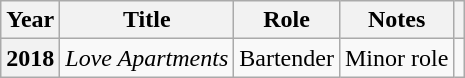<table class="wikitable sortable plainrowheaders">
<tr>
<th scope="col" rowspan="1">Year</th>
<th scope="col" colspan="1">Title</th>
<th scope="col" rowspan="1">Role</th>
<th scope="col" rowspan="1">Notes</th>
<th scope="col" rowspan="1" class="unsortable"></th>
</tr>
<tr>
<th scope=row>2018</th>
<td><em>Love Apartments</em></td>
<td>Bartender</td>
<td>Minor role</td>
<td style="text-align:center"></td>
</tr>
</table>
